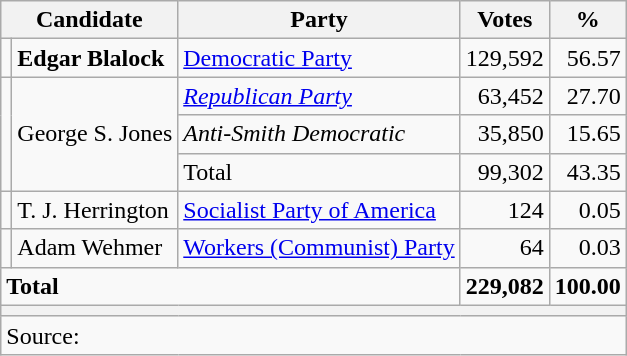<table class="wikitable">
<tr>
<th colspan=2>Candidate</th>
<th>Party</th>
<th>Votes</th>
<th>%</th>
</tr>
<tr>
<td bgcolor=></td>
<td><strong>Edgar Blalock</strong></td>
<td><a href='#'>Democratic Party</a></td>
<td align=right>129,592</td>
<td align=right>56.57</td>
</tr>
<tr>
<td rowspan=3 bgcolor=></td>
<td rowspan=3>George S. Jones</td>
<td><em><a href='#'>Republican Party</a></em></td>
<td align=right>63,452</td>
<td align=right>27.70</td>
</tr>
<tr>
<td><em>Anti-Smith Democratic</em></td>
<td align=right>35,850</td>
<td align=right>15.65</td>
</tr>
<tr>
<td>Total</td>
<td align=right>99,302</td>
<td align=right>43.35</td>
</tr>
<tr>
<td bgcolor=></td>
<td>T. J. Herrington</td>
<td><a href='#'>Socialist Party of America</a></td>
<td align=right>124</td>
<td align=right>0.05</td>
</tr>
<tr>
<td bgcolor=></td>
<td>Adam Wehmer</td>
<td><a href='#'>Workers (Communist) Party</a></td>
<td align=right>64</td>
<td align=right>0.03</td>
</tr>
<tr style="font-weight:bold">
<td colspan=3>Total</td>
<td align=right>229,082</td>
<td align=right>100.00</td>
</tr>
<tr>
<th colspan=7></th>
</tr>
<tr>
<td colspan=7>Source:</td>
</tr>
</table>
